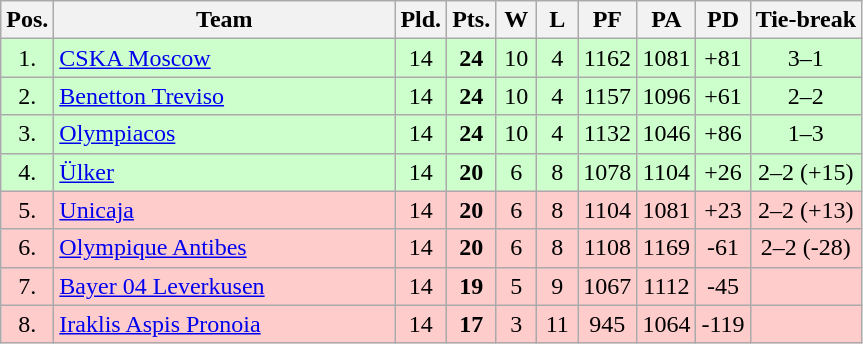<table class="wikitable" style="text-align:center">
<tr>
<th width=15>Pos.</th>
<th width=220>Team</th>
<th width=20>Pld.</th>
<th width=20>Pts.</th>
<th width=20>W</th>
<th width=20>L</th>
<th width=20>PF</th>
<th width=20>PA</th>
<th width=20>PD</th>
<th>Tie-break</th>
</tr>
<tr style="background: #ccffcc;">
<td>1.</td>
<td align=left> <a href='#'>CSKA Moscow</a></td>
<td>14</td>
<td><strong>24</strong></td>
<td>10</td>
<td>4</td>
<td>1162</td>
<td>1081</td>
<td>+81</td>
<td>3–1</td>
</tr>
<tr style="background: #ccffcc;">
<td>2.</td>
<td align=left> <a href='#'>Benetton Treviso</a></td>
<td>14</td>
<td><strong>24</strong></td>
<td>10</td>
<td>4</td>
<td>1157</td>
<td>1096</td>
<td>+61</td>
<td>2–2</td>
</tr>
<tr style="background: #ccffcc;">
<td>3.</td>
<td align=left> <a href='#'>Olympiacos</a></td>
<td>14</td>
<td><strong>24</strong></td>
<td>10</td>
<td>4</td>
<td>1132</td>
<td>1046</td>
<td>+86</td>
<td>1–3</td>
</tr>
<tr style="background: #ccffcc;">
<td>4.</td>
<td align=left> <a href='#'>Ülker</a></td>
<td>14</td>
<td><strong>20</strong></td>
<td>6</td>
<td>8</td>
<td>1078</td>
<td>1104</td>
<td>+26</td>
<td>2–2 (+15)</td>
</tr>
<tr style="background: #ffcccc;">
<td>5.</td>
<td align=left> <a href='#'>Unicaja</a></td>
<td>14</td>
<td><strong>20</strong></td>
<td>6</td>
<td>8</td>
<td>1104</td>
<td>1081</td>
<td>+23</td>
<td>2–2 (+13)</td>
</tr>
<tr style="background: #ffcccc;">
<td>6.</td>
<td align=left> <a href='#'>Olympique Antibes</a></td>
<td>14</td>
<td><strong>20</strong></td>
<td>6</td>
<td>8</td>
<td>1108</td>
<td>1169</td>
<td>-61</td>
<td>2–2 (-28)</td>
</tr>
<tr style="background: #ffcccc;">
<td>7.</td>
<td align=left> <a href='#'>Bayer 04 Leverkusen</a></td>
<td>14</td>
<td><strong>19</strong></td>
<td>5</td>
<td>9</td>
<td>1067</td>
<td>1112</td>
<td>-45</td>
<td></td>
</tr>
<tr style="background: #ffcccc;">
<td>8.</td>
<td align=left> <a href='#'>Iraklis Aspis Pronoia</a></td>
<td>14</td>
<td><strong>17</strong></td>
<td>3</td>
<td>11</td>
<td>945</td>
<td>1064</td>
<td>-119</td>
<td></td>
</tr>
</table>
